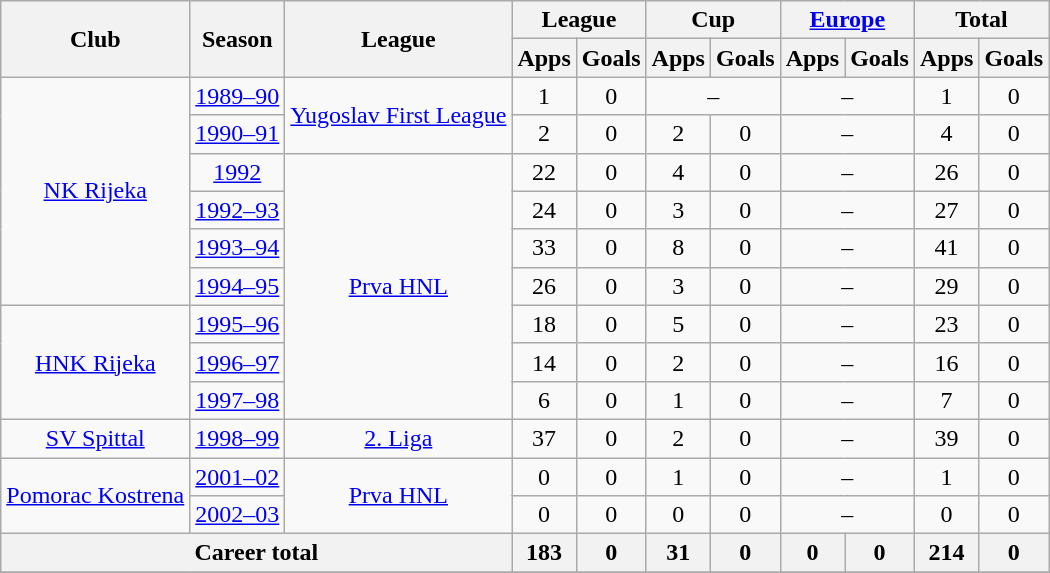<table class="wikitable" style="font-size:100%; text-align: center">
<tr>
<th rowspan="2">Club</th>
<th rowspan="2">Season</th>
<th rowspan="2">League</th>
<th colspan="2">League</th>
<th colspan="2">Cup</th>
<th colspan="2"><a href='#'>Europe</a></th>
<th colspan="2">Total</th>
</tr>
<tr>
<th>Apps</th>
<th>Goals</th>
<th>Apps</th>
<th>Goals</th>
<th>Apps</th>
<th>Goals</th>
<th>Apps</th>
<th>Goals</th>
</tr>
<tr>
<td rowspan="6" valign="center"><a href='#'>NK Rijeka</a></td>
<td><a href='#'>1989–90</a></td>
<td rowspan="2" valign="center"><a href='#'>Yugoslav First League</a></td>
<td>1</td>
<td>0</td>
<td colspan="2">–</td>
<td colspan="2">–</td>
<td>1</td>
<td>0</td>
</tr>
<tr>
<td><a href='#'>1990–91</a></td>
<td>2</td>
<td>0</td>
<td>2</td>
<td>0</td>
<td colspan="2">–</td>
<td>4</td>
<td>0</td>
</tr>
<tr>
<td><a href='#'>1992</a></td>
<td rowspan="7" valign="center"><a href='#'>Prva HNL</a></td>
<td>22</td>
<td>0</td>
<td>4</td>
<td>0</td>
<td colspan="2">–</td>
<td>26</td>
<td>0</td>
</tr>
<tr>
<td><a href='#'>1992–93</a></td>
<td>24</td>
<td>0</td>
<td>3</td>
<td>0</td>
<td colspan="2">–</td>
<td>27</td>
<td>0</td>
</tr>
<tr>
<td><a href='#'>1993–94</a></td>
<td>33</td>
<td>0</td>
<td>8</td>
<td>0</td>
<td colspan="2">–</td>
<td>41</td>
<td>0</td>
</tr>
<tr>
<td><a href='#'>1994–95</a></td>
<td>26</td>
<td>0</td>
<td>3</td>
<td>0</td>
<td colspan="2">–</td>
<td>29</td>
<td>0</td>
</tr>
<tr>
<td rowspan="3" valign="center"><a href='#'>HNK Rijeka</a></td>
<td><a href='#'>1995–96</a></td>
<td>18</td>
<td>0</td>
<td>5</td>
<td>0</td>
<td colspan="2">–</td>
<td>23</td>
<td>0</td>
</tr>
<tr>
<td><a href='#'>1996–97</a></td>
<td>14</td>
<td>0</td>
<td>2</td>
<td>0</td>
<td colspan="2">–</td>
<td>16</td>
<td>0</td>
</tr>
<tr>
<td><a href='#'>1997–98</a></td>
<td>6</td>
<td>0</td>
<td>1</td>
<td>0</td>
<td colspan="2">–</td>
<td>7</td>
<td>0</td>
</tr>
<tr>
<td rowspan="1" valign="center"><a href='#'>SV Spittal</a></td>
<td><a href='#'>1998–99</a></td>
<td rowspan="1" valign="center"><a href='#'>2. Liga</a></td>
<td>37</td>
<td>0</td>
<td>2</td>
<td>0</td>
<td colspan="2">–</td>
<td>39</td>
<td>0</td>
</tr>
<tr>
<td rowspan="2" valign="center"><a href='#'>Pomorac Kostrena</a></td>
<td><a href='#'>2001–02</a></td>
<td rowspan="2" valign="center"><a href='#'>Prva HNL</a></td>
<td>0</td>
<td>0</td>
<td>1</td>
<td>0</td>
<td colspan="2">–</td>
<td>1</td>
<td>0</td>
</tr>
<tr>
<td><a href='#'>2002–03</a></td>
<td>0</td>
<td>0</td>
<td>0</td>
<td>0</td>
<td colspan="2">–</td>
<td>0</td>
<td>0</td>
</tr>
<tr>
<th colspan="3" valign="center">Career total</th>
<th>183</th>
<th>0</th>
<th>31</th>
<th>0</th>
<th>0</th>
<th>0</th>
<th>214</th>
<th>0</th>
</tr>
<tr>
</tr>
</table>
